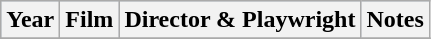<table class="wikitable">
<tr style="background:#b0c4de; text-align:center;">
<th>Year</th>
<th>Film</th>
<th>Director & Playwright</th>
<th>Notes</th>
</tr>
<tr>
</tr>
</table>
